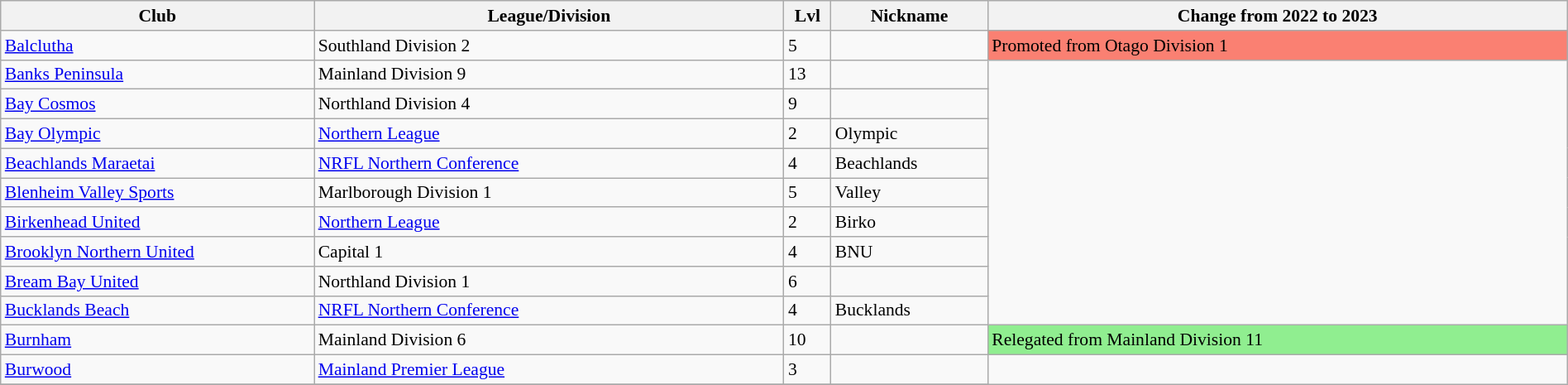<table class="wikitable sortable" width=100% style="font-size:90%">
<tr>
<th width=20%>Club</th>
<th width=30%>League/Division</th>
<th width=3%>Lvl</th>
<th width=10%>Nickname</th>
<th width=37%>Change from 2022 to 2023</th>
</tr>
<tr>
<td><a href='#'>Balclutha</a></td>
<td>Southland Division 2</td>
<td>5</td>
<td></td>
<td style="background:salmon">Promoted from Otago Division 1</td>
</tr>
<tr>
<td><a href='#'>Banks Peninsula</a></td>
<td>Mainland Division 9</td>
<td>13</td>
<td></td>
</tr>
<tr>
<td><a href='#'>Bay Cosmos</a></td>
<td>Northland Division 4</td>
<td>9</td>
<td></td>
</tr>
<tr>
<td><a href='#'>Bay Olympic</a></td>
<td><a href='#'>Northern League</a></td>
<td>2</td>
<td>Olympic</td>
</tr>
<tr>
<td><a href='#'>Beachlands Maraetai</a></td>
<td><a href='#'>NRFL Northern Conference</a></td>
<td>4</td>
<td>Beachlands</td>
</tr>
<tr>
<td><a href='#'>Blenheim Valley Sports</a></td>
<td>Marlborough Division 1</td>
<td>5</td>
<td>Valley</td>
</tr>
<tr>
<td><a href='#'>Birkenhead United</a></td>
<td><a href='#'>Northern League</a></td>
<td>2</td>
<td>Birko</td>
</tr>
<tr>
<td><a href='#'>Brooklyn Northern United</a></td>
<td>Capital 1</td>
<td>4</td>
<td>BNU</td>
</tr>
<tr>
<td><a href='#'>Bream Bay United</a></td>
<td>Northland Division 1</td>
<td>6</td>
<td></td>
</tr>
<tr>
<td><a href='#'>Bucklands Beach</a></td>
<td><a href='#'>NRFL Northern Conference</a></td>
<td>4</td>
<td>Bucklands</td>
</tr>
<tr>
<td><a href='#'>Burnham</a></td>
<td>Mainland Division 6</td>
<td>10</td>
<td></td>
<td style="background:lightgreen">Relegated from Mainland Division 11</td>
</tr>
<tr>
<td><a href='#'>Burwood</a></td>
<td><a href='#'>Mainland Premier League</a></td>
<td>3</td>
<td></td>
</tr>
<tr>
</tr>
</table>
